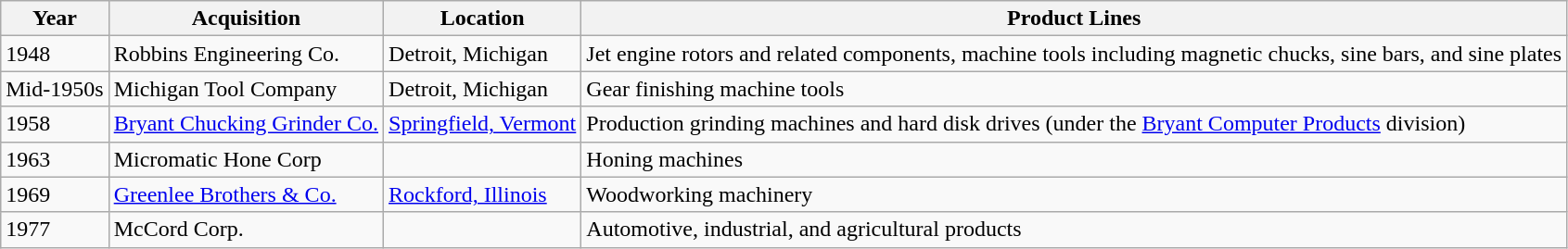<table class="wikitable">
<tr>
<th>Year</th>
<th>Acquisition</th>
<th>Location</th>
<th>Product Lines</th>
</tr>
<tr>
<td>1948</td>
<td>Robbins Engineering Co.</td>
<td>Detroit, Michigan</td>
<td>Jet engine rotors and related components, machine tools including magnetic chucks, sine bars, and sine plates</td>
</tr>
<tr>
<td>Mid-1950s</td>
<td>Michigan Tool Company</td>
<td>Detroit, Michigan</td>
<td>Gear finishing machine tools</td>
</tr>
<tr>
<td>1958</td>
<td><a href='#'>Bryant Chucking Grinder Co.</a></td>
<td><a href='#'>Springfield, Vermont</a></td>
<td>Production grinding machines and hard disk drives (under the <a href='#'>Bryant Computer Products</a> division)</td>
</tr>
<tr>
<td>1963</td>
<td>Micromatic Hone Corp</td>
<td></td>
<td>Honing machines</td>
</tr>
<tr>
<td>1969</td>
<td><a href='#'>Greenlee Brothers & Co.</a></td>
<td><a href='#'>Rockford, Illinois</a></td>
<td>Woodworking machinery</td>
</tr>
<tr>
<td>1977</td>
<td>McCord Corp.</td>
<td></td>
<td>Automotive, industrial, and agricultural products</td>
</tr>
</table>
